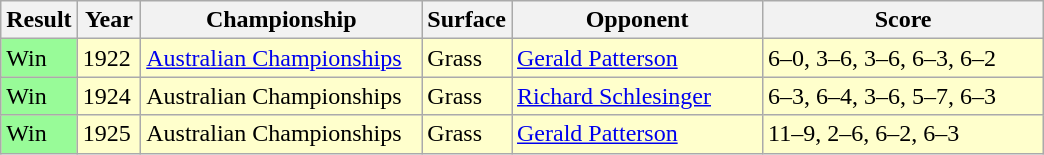<table class='sortable wikitable'>
<tr>
<th style="width:40px">Result</th>
<th style="width:35px">Year</th>
<th style="width:180px">Championship</th>
<th style="width:50px">Surface</th>
<th style="width:160px">Opponent</th>
<th style="width:180px" class="unsortable">Score</th>
</tr>
<tr style="background:#ffc;">
<td style="background:#98fb98;">Win</td>
<td>1922</td>
<td><a href='#'>Australian Championships</a></td>
<td>Grass</td>
<td> <a href='#'>Gerald Patterson</a></td>
<td>6–0, 3–6, 3–6, 6–3, 6–2</td>
</tr>
<tr style="background:#ffc;">
<td style="background:#98fb98;">Win</td>
<td>1924</td>
<td>Australian Championships</td>
<td>Grass</td>
<td> <a href='#'>Richard Schlesinger</a></td>
<td>6–3, 6–4, 3–6, 5–7, 6–3</td>
</tr>
<tr style="background:#ffc;">
<td style="background:#98fb98;">Win</td>
<td>1925</td>
<td>Australian Championships</td>
<td>Grass</td>
<td> <a href='#'>Gerald Patterson</a></td>
<td>11–9, 2–6, 6–2, 6–3</td>
</tr>
</table>
